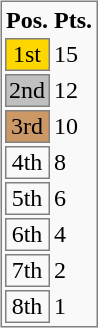<table style="background:#f9f9f9; float:right; border:1px solid gray; margin:.46em 0 0 .2em;">
<tr>
<th style="width:25px;">Pos.</th>
<th style="width:25px;">Pts.</th>
</tr>
<tr>
<td style="text-align:center; background:gold; border:1px solid gray;">1st</td>
<td>15</td>
</tr>
<tr>
<td style="text-align:center; background:silver; border:1px solid gray;">2nd</td>
<td>12</td>
</tr>
<tr>
<td style="text-align:center; background:#c96; border:1px solid gray;">3rd</td>
<td>10</td>
</tr>
<tr>
<td style="text-align:center; border:1px solid gray;">4th</td>
<td>8</td>
</tr>
<tr>
<td style="text-align:center; border:1px solid gray;">5th</td>
<td>6</td>
</tr>
<tr>
<td style="text-align:center; border:1px solid gray;">6th</td>
<td>4</td>
</tr>
<tr>
<td style="text-align:center; border:1px solid gray;">7th</td>
<td>2</td>
</tr>
<tr>
<td style="text-align:center; border:1px solid gray;">8th</td>
<td>1</td>
</tr>
</table>
